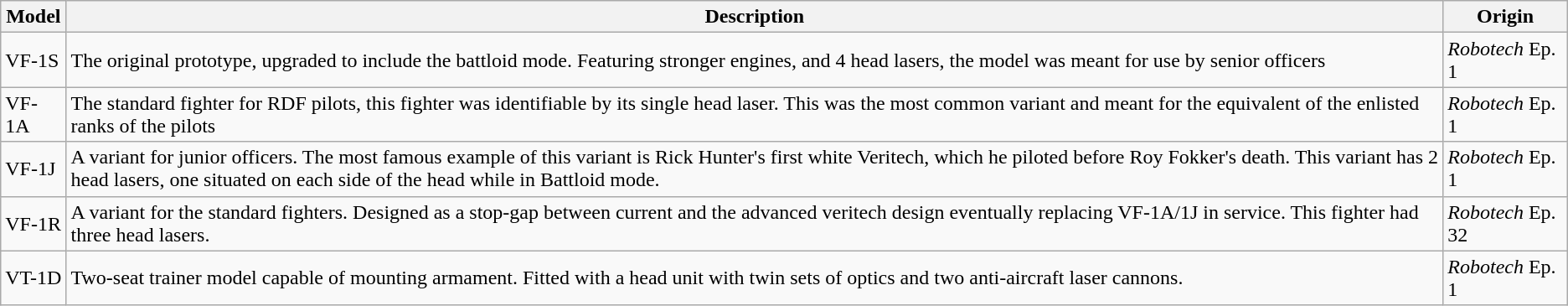<table class="wikitable">
<tr>
<th>Model</th>
<th>Description</th>
<th>Origin</th>
</tr>
<tr>
<td>VF-1S</td>
<td>The original prototype, upgraded to include the battloid mode. Featuring stronger engines, and 4 head lasers, the model was meant for use by senior officers</td>
<td><em>Robotech</em> Ep. 1</td>
</tr>
<tr>
<td>VF-1A</td>
<td>The standard fighter for RDF pilots, this fighter was identifiable by its single head laser. This was the most common variant and meant for the equivalent of the enlisted ranks of the pilots</td>
<td><em>Robotech</em> Ep. 1</td>
</tr>
<tr>
<td>VF-1J</td>
<td>A variant for junior officers. The most famous example of this variant is Rick Hunter's first white Veritech, which he piloted before Roy Fokker's death. This variant has 2 head lasers, one situated on each side of the head while in Battloid mode.</td>
<td><em>Robotech</em> Ep. 1</td>
</tr>
<tr>
<td>VF-1R</td>
<td>A variant for the standard fighters. Designed as a stop-gap between current and the advanced veritech design eventually replacing VF-1A/1J in service. This fighter had three head lasers.</td>
<td><em>Robotech</em> Ep. 32</td>
</tr>
<tr>
<td>VT-1D</td>
<td>Two-seat trainer model capable of mounting armament. Fitted with a head unit with twin sets of optics and two anti-aircraft laser cannons.</td>
<td><em>Robotech</em> Ep. 1</td>
</tr>
</table>
